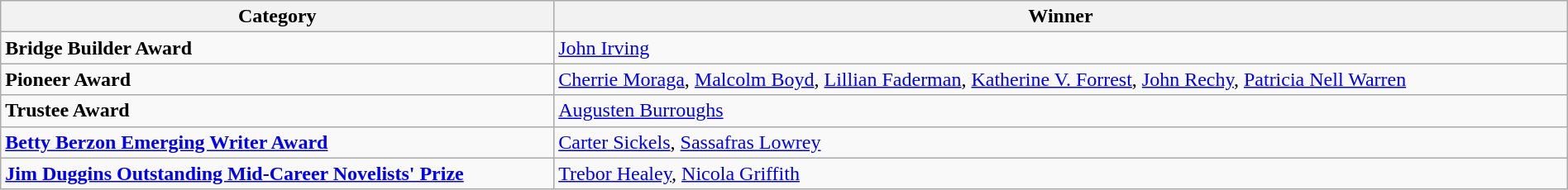<table class="wikitable" width="100%">
<tr>
<th>Category</th>
<th>Winner</th>
</tr>
<tr>
<td><strong>Bridge Builder Award</strong></td>
<td><a href='#'>John Irving</a></td>
</tr>
<tr>
<td><strong>Pioneer Award</strong></td>
<td><a href='#'>Cherrie Moraga</a>, <a href='#'>Malcolm Boyd</a>, <a href='#'>Lillian Faderman</a>, <a href='#'>Katherine V. Forrest</a>, <a href='#'>John Rechy</a>, <a href='#'>Patricia Nell Warren</a></td>
</tr>
<tr>
<td><strong>Trustee Award</strong></td>
<td><a href='#'>Augusten Burroughs</a></td>
</tr>
<tr>
<td><strong><a href='#'>Betty Berzon Emerging Writer Award</a></strong></td>
<td><a href='#'>Carter Sickels</a>, <a href='#'>Sassafras Lowrey</a></td>
</tr>
<tr>
<td><strong><a href='#'>Jim Duggins Outstanding Mid-Career Novelists' Prize</a></strong></td>
<td><a href='#'>Trebor Healey</a>, <a href='#'>Nicola Griffith</a></td>
</tr>
</table>
